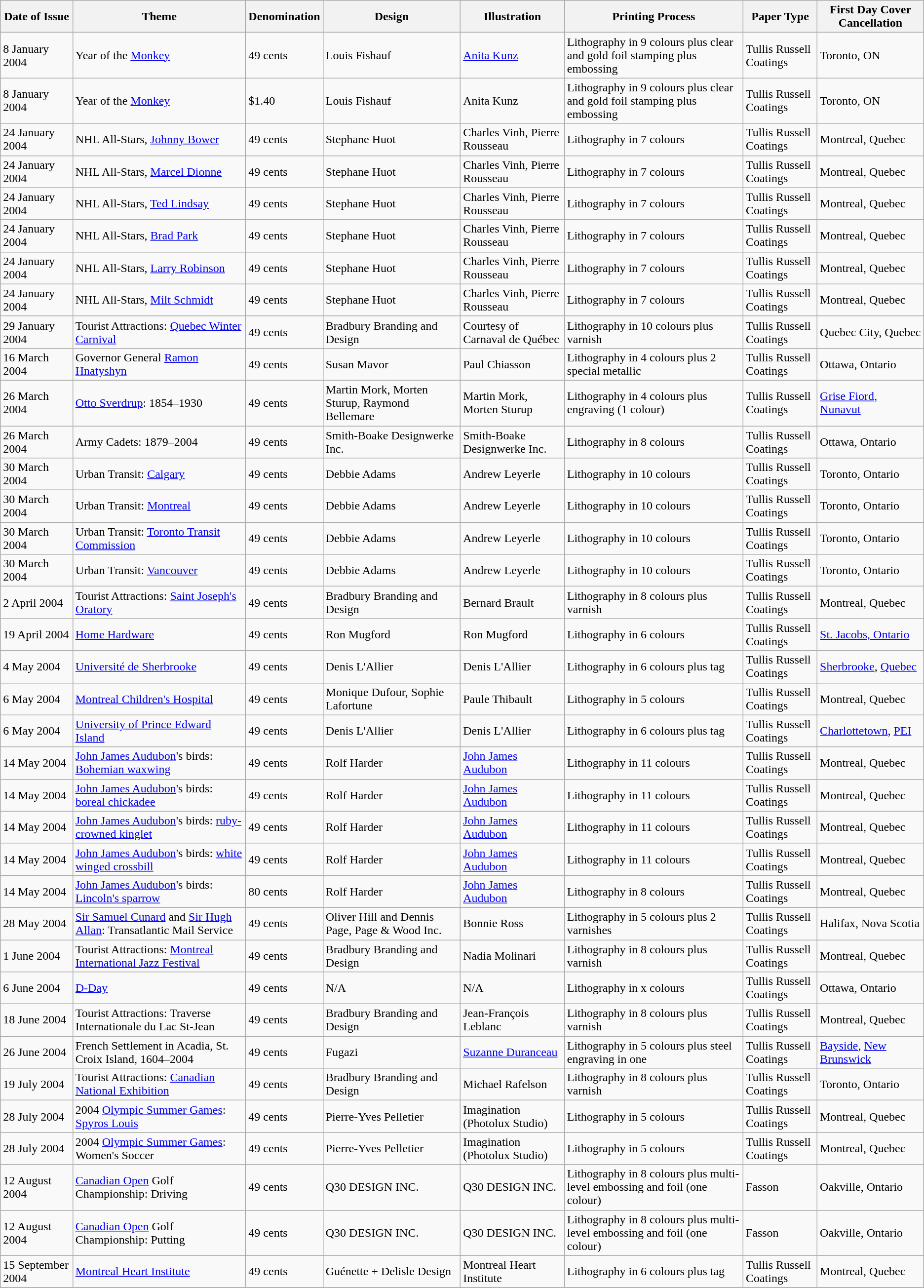<table class="wikitable sortable">
<tr>
<th>Date of Issue</th>
<th>Theme</th>
<th>Denomination</th>
<th>Design</th>
<th>Illustration</th>
<th>Printing Process</th>
<th>Paper Type</th>
<th>First Day Cover Cancellation</th>
</tr>
<tr>
<td>8 January 2004 </td>
<td>Year of the <a href='#'>Monkey</a></td>
<td>49 cents</td>
<td>Louis Fishauf</td>
<td><a href='#'>Anita Kunz</a></td>
<td>Lithography in 9 colours plus clear and gold foil stamping plus embossing</td>
<td>Tullis Russell Coatings</td>
<td>Toronto, ON</td>
</tr>
<tr>
<td>8 January 2004</td>
<td>Year of the <a href='#'>Monkey</a></td>
<td>$1.40</td>
<td>Louis Fishauf</td>
<td>Anita Kunz</td>
<td>Lithography in 9 colours plus clear and gold foil stamping plus embossing</td>
<td>Tullis Russell Coatings</td>
<td>Toronto, ON</td>
</tr>
<tr>
<td>24 January 2004</td>
<td>NHL All-Stars, <a href='#'>Johnny Bower</a></td>
<td>49 cents</td>
<td>Stephane Huot</td>
<td>Charles Vinh, Pierre Rousseau</td>
<td>Lithography in 7 colours</td>
<td>Tullis Russell Coatings</td>
<td>Montreal, Quebec</td>
</tr>
<tr>
<td>24 January 2004</td>
<td>NHL All-Stars, <a href='#'>Marcel Dionne</a></td>
<td>49 cents</td>
<td>Stephane Huot</td>
<td>Charles Vinh, Pierre Rousseau</td>
<td>Lithography in 7 colours</td>
<td>Tullis Russell Coatings</td>
<td>Montreal, Quebec</td>
</tr>
<tr>
<td>24 January 2004</td>
<td>NHL All-Stars, <a href='#'>Ted Lindsay</a></td>
<td>49 cents</td>
<td>Stephane Huot</td>
<td>Charles Vinh, Pierre Rousseau</td>
<td>Lithography in 7 colours</td>
<td>Tullis Russell Coatings</td>
<td>Montreal, Quebec</td>
</tr>
<tr>
<td>24 January 2004</td>
<td>NHL All-Stars, <a href='#'>Brad Park</a></td>
<td>49 cents</td>
<td>Stephane Huot</td>
<td>Charles Vinh, Pierre Rousseau</td>
<td>Lithography in 7 colours</td>
<td>Tullis Russell Coatings</td>
<td>Montreal, Quebec</td>
</tr>
<tr>
<td>24 January 2004</td>
<td>NHL All-Stars, <a href='#'>Larry Robinson</a></td>
<td>49 cents</td>
<td>Stephane Huot</td>
<td>Charles Vinh, Pierre Rousseau</td>
<td>Lithography in 7 colours</td>
<td>Tullis Russell Coatings</td>
<td>Montreal, Quebec</td>
</tr>
<tr>
<td>24 January 2004</td>
<td>NHL All-Stars, <a href='#'>Milt Schmidt</a></td>
<td>49 cents</td>
<td>Stephane Huot</td>
<td>Charles Vinh, Pierre Rousseau</td>
<td>Lithography in 7 colours</td>
<td>Tullis Russell Coatings</td>
<td>Montreal, Quebec</td>
</tr>
<tr>
<td>29 January 2004</td>
<td>Tourist Attractions: <a href='#'>Quebec Winter Carnival</a></td>
<td>49 cents</td>
<td>Bradbury Branding and Design</td>
<td>Courtesy of Carnaval de Québec</td>
<td>Lithography in 10 colours plus varnish</td>
<td>Tullis Russell Coatings</td>
<td>Quebec City, Quebec</td>
</tr>
<tr>
<td>16 March 2004</td>
<td>Governor General <a href='#'>Ramon Hnatyshyn</a></td>
<td>49 cents</td>
<td>Susan Mavor</td>
<td>Paul Chiasson</td>
<td>Lithography in 4 colours plus 2 special metallic</td>
<td>Tullis Russell Coatings</td>
<td>Ottawa, Ontario</td>
</tr>
<tr>
<td>26 March 2004</td>
<td><a href='#'>Otto Sverdrup</a>: 1854–1930</td>
<td>49 cents</td>
<td>Martin Mork, Morten Sturup, Raymond Bellemare</td>
<td>Martin Mork, Morten Sturup</td>
<td>Lithography in 4 colours plus engraving (1 colour)</td>
<td>Tullis Russell Coatings</td>
<td><a href='#'>Grise Fiord, Nunavut</a></td>
</tr>
<tr>
<td>26 March 2004</td>
<td>Army Cadets: 1879–2004</td>
<td>49 cents</td>
<td>Smith-Boake Designwerke Inc.</td>
<td>Smith-Boake Designwerke Inc.</td>
<td>Lithography in 8 colours</td>
<td>Tullis Russell Coatings</td>
<td>Ottawa, Ontario</td>
</tr>
<tr>
<td>30 March 2004</td>
<td>Urban Transit: <a href='#'>Calgary</a></td>
<td>49 cents</td>
<td>Debbie Adams</td>
<td>Andrew Leyerle</td>
<td>Lithography in 10 colours</td>
<td>Tullis Russell Coatings</td>
<td>Toronto, Ontario</td>
</tr>
<tr>
<td>30 March 2004</td>
<td>Urban Transit: <a href='#'>Montreal</a></td>
<td>49 cents</td>
<td>Debbie Adams</td>
<td>Andrew Leyerle</td>
<td>Lithography in 10 colours</td>
<td>Tullis Russell Coatings</td>
<td>Toronto, Ontario</td>
</tr>
<tr>
<td>30 March 2004</td>
<td>Urban Transit: <a href='#'>Toronto Transit Commission</a></td>
<td>49 cents</td>
<td>Debbie Adams</td>
<td>Andrew Leyerle</td>
<td>Lithography in 10 colours</td>
<td>Tullis Russell Coatings</td>
<td>Toronto, Ontario</td>
</tr>
<tr>
<td>30 March 2004</td>
<td>Urban Transit: <a href='#'>Vancouver</a></td>
<td>49 cents</td>
<td>Debbie Adams</td>
<td>Andrew Leyerle</td>
<td>Lithography in 10 colours</td>
<td>Tullis Russell Coatings</td>
<td>Toronto, Ontario</td>
</tr>
<tr>
<td>2 April 2004 </td>
<td>Tourist Attractions: <a href='#'>Saint Joseph's Oratory</a></td>
<td>49 cents</td>
<td>Bradbury Branding and Design</td>
<td>Bernard Brault</td>
<td>Lithography in 8 colours plus varnish</td>
<td>Tullis Russell Coatings</td>
<td>Montreal, Quebec</td>
</tr>
<tr>
<td>19 April 2004</td>
<td><a href='#'>Home Hardware</a></td>
<td>49 cents</td>
<td>Ron Mugford</td>
<td>Ron Mugford</td>
<td>Lithography in 6 colours</td>
<td>Tullis Russell Coatings</td>
<td><a href='#'>St. Jacobs, Ontario</a></td>
</tr>
<tr>
<td>4 May 2004</td>
<td><a href='#'>Université de Sherbrooke</a></td>
<td>49 cents</td>
<td>Denis L'Allier</td>
<td>Denis L'Allier</td>
<td>Lithography in 6 colours plus tag</td>
<td>Tullis Russell Coatings</td>
<td><a href='#'>Sherbrooke</a>, <a href='#'>Quebec</a></td>
</tr>
<tr>
<td>6 May 2004</td>
<td><a href='#'>Montreal Children's Hospital</a></td>
<td>49 cents</td>
<td>Monique Dufour, Sophie Lafortune</td>
<td>Paule Thibault</td>
<td>Lithography in 5 colours</td>
<td>Tullis Russell Coatings</td>
<td>Montreal, Quebec</td>
</tr>
<tr>
<td>6 May 2004</td>
<td><a href='#'>University of Prince Edward Island</a></td>
<td>49 cents</td>
<td>Denis L'Allier</td>
<td>Denis L'Allier</td>
<td>Lithography in 6 colours plus tag</td>
<td>Tullis Russell Coatings</td>
<td><a href='#'>Charlottetown</a>, <a href='#'>PEI</a></td>
</tr>
<tr>
<td>14 May 2004</td>
<td><a href='#'>John James Audubon</a>'s birds: <a href='#'>Bohemian waxwing</a></td>
<td>49 cents</td>
<td>Rolf Harder</td>
<td><a href='#'>John James Audubon</a></td>
<td>Lithography in 11 colours</td>
<td>Tullis Russell Coatings</td>
<td>Montreal, Quebec</td>
</tr>
<tr>
<td>14 May 2004</td>
<td><a href='#'>John James Audubon</a>'s birds: <a href='#'>boreal chickadee</a></td>
<td>49 cents</td>
<td>Rolf Harder</td>
<td><a href='#'>John James Audubon</a></td>
<td>Lithography in 11 colours</td>
<td>Tullis Russell Coatings</td>
<td>Montreal, Quebec</td>
</tr>
<tr>
<td>14 May 2004</td>
<td><a href='#'>John James Audubon</a>'s birds: <a href='#'>ruby-crowned kinglet</a></td>
<td>49 cents</td>
<td>Rolf Harder</td>
<td><a href='#'>John James Audubon</a></td>
<td>Lithography in 11 colours</td>
<td>Tullis Russell Coatings</td>
<td>Montreal, Quebec</td>
</tr>
<tr>
<td>14 May 2004</td>
<td><a href='#'>John James Audubon</a>'s birds: <a href='#'>white winged crossbill</a></td>
<td>49 cents</td>
<td>Rolf Harder</td>
<td><a href='#'>John James Audubon</a></td>
<td>Lithography in 11 colours</td>
<td>Tullis Russell Coatings</td>
<td>Montreal, Quebec</td>
</tr>
<tr>
<td>14 May 2004</td>
<td><a href='#'>John James Audubon</a>'s birds: <a href='#'>Lincoln's sparrow</a></td>
<td>80 cents</td>
<td>Rolf Harder</td>
<td><a href='#'>John James Audubon</a></td>
<td>Lithography in 8 colours</td>
<td>Tullis Russell Coatings</td>
<td>Montreal, Quebec</td>
</tr>
<tr>
<td>28 May 2004</td>
<td><a href='#'>Sir Samuel Cunard</a> and <a href='#'>Sir Hugh Allan</a>: Transatlantic Mail Service</td>
<td>49 cents</td>
<td>Oliver Hill and Dennis Page, Page & Wood Inc.</td>
<td>Bonnie Ross</td>
<td>Lithography in 5 colours plus 2 varnishes</td>
<td>Tullis Russell Coatings</td>
<td>Halifax, Nova Scotia</td>
</tr>
<tr>
<td>1 June 2004</td>
<td>Tourist Attractions: <a href='#'>Montreal International Jazz Festival</a></td>
<td>49 cents</td>
<td>Bradbury Branding and Design</td>
<td>Nadia Molinari</td>
<td>Lithography in 8 colours plus varnish</td>
<td>Tullis Russell Coatings</td>
<td>Montreal, Quebec</td>
</tr>
<tr>
<td>6 June 2004</td>
<td><a href='#'>D-Day</a></td>
<td>49 cents</td>
<td>N/A</td>
<td>N/A</td>
<td>Lithography in x colours</td>
<td>Tullis Russell Coatings</td>
<td>Ottawa, Ontario</td>
</tr>
<tr>
<td>18 June 2004</td>
<td>Tourist Attractions: Traverse Internationale du Lac St-Jean</td>
<td>49 cents</td>
<td>Bradbury Branding and Design</td>
<td>Jean-François Leblanc</td>
<td>Lithography in 8 colours plus varnish</td>
<td>Tullis Russell Coatings</td>
<td>Montreal, Quebec</td>
</tr>
<tr>
<td>26 June 2004</td>
<td>French Settlement in Acadia, St. Croix Island, 1604–2004</td>
<td>49 cents</td>
<td>Fugazi</td>
<td><a href='#'>Suzanne Duranceau</a></td>
<td>Lithography in 5 colours plus steel engraving in one</td>
<td>Tullis Russell Coatings</td>
<td><a href='#'>Bayside</a>, <a href='#'>New Brunswick</a></td>
</tr>
<tr>
<td>19 July 2004 </td>
<td>Tourist Attractions: <a href='#'>Canadian National Exhibition</a></td>
<td>49 cents</td>
<td>Bradbury Branding and Design</td>
<td>Michael Rafelson</td>
<td>Lithography in 8 colours plus varnish</td>
<td>Tullis Russell Coatings</td>
<td>Toronto, Ontario</td>
</tr>
<tr>
<td>28 July 2004</td>
<td>2004 <a href='#'>Olympic Summer Games</a>: <a href='#'>Spyros Louis</a></td>
<td>49 cents</td>
<td>Pierre-Yves Pelletier</td>
<td>Imagination (Photolux Studio)</td>
<td>Lithography in 5 colours</td>
<td>Tullis Russell Coatings</td>
<td>Montreal, Quebec</td>
</tr>
<tr>
<td>28 July 2004</td>
<td>2004 <a href='#'>Olympic Summer Games</a>: Women's Soccer</td>
<td>49 cents</td>
<td>Pierre-Yves Pelletier</td>
<td>Imagination (Photolux Studio)</td>
<td>Lithography in 5 colours</td>
<td>Tullis Russell Coatings</td>
<td>Montreal, Quebec</td>
</tr>
<tr>
<td>12 August 2004</td>
<td><a href='#'>Canadian Open</a> Golf Championship: Driving</td>
<td>49 cents</td>
<td>Q30 DESIGN INC.</td>
<td>Q30 DESIGN INC.</td>
<td>Lithography in 8 colours plus multi-level embossing and foil (one colour)</td>
<td>Fasson</td>
<td>Oakville, Ontario</td>
</tr>
<tr>
<td>12 August 2004</td>
<td><a href='#'>Canadian Open</a> Golf Championship: Putting</td>
<td>49 cents</td>
<td>Q30 DESIGN INC.</td>
<td>Q30 DESIGN INC.</td>
<td>Lithography in 8 colours plus multi-level embossing and foil (one colour)</td>
<td>Fasson</td>
<td>Oakville, Ontario</td>
</tr>
<tr>
<td>15 September 2004</td>
<td><a href='#'>Montreal Heart Institute</a></td>
<td>49 cents</td>
<td>Guénette + Delisle Design</td>
<td>Montreal Heart Institute</td>
<td>Lithography in 6 colours plus tag</td>
<td>Tullis Russell Coatings</td>
<td>Montreal, Quebec</td>
</tr>
<tr>
</tr>
</table>
